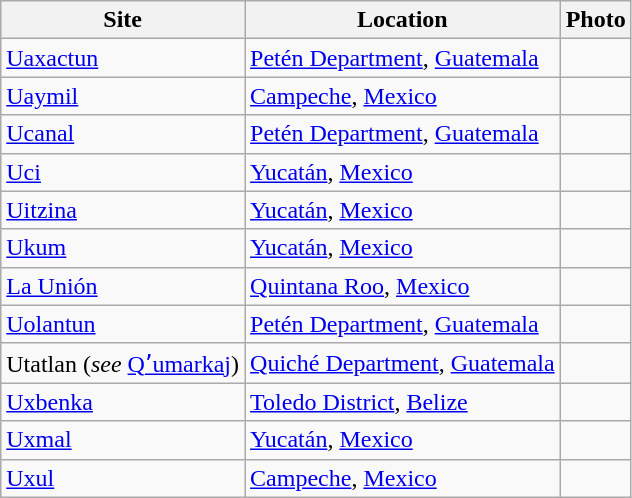<table class="wikitable sortable" align="left" style="margin: 1em auto 1em auto">
<tr>
<th>Site</th>
<th>Location</th>
<th>Photo</th>
</tr>
<tr>
<td><a href='#'>Uaxactun</a></td>
<td><a href='#'>Petén Department</a>, <a href='#'>Guatemala</a></td>
<td></td>
</tr>
<tr>
<td><a href='#'>Uaymil</a></td>
<td><a href='#'>Campeche</a>, <a href='#'>Mexico</a></td>
<td></td>
</tr>
<tr>
<td><a href='#'>Ucanal</a></td>
<td><a href='#'>Petén Department</a>, <a href='#'>Guatemala</a></td>
<td></td>
</tr>
<tr>
<td><a href='#'>Uci</a></td>
<td><a href='#'>Yucatán</a>, <a href='#'>Mexico</a></td>
<td></td>
</tr>
<tr>
<td><a href='#'>Uitzina</a></td>
<td><a href='#'>Yucatán</a>, <a href='#'>Mexico</a></td>
<td></td>
</tr>
<tr>
<td><a href='#'>Ukum</a></td>
<td><a href='#'>Yucatán</a>, <a href='#'>Mexico</a></td>
<td></td>
</tr>
<tr>
<td><a href='#'>La Unión</a></td>
<td><a href='#'>Quintana Roo</a>, <a href='#'>Mexico</a></td>
<td></td>
</tr>
<tr>
<td><a href='#'>Uolantun</a></td>
<td><a href='#'>Petén Department</a>, <a href='#'>Guatemala</a></td>
<td></td>
</tr>
<tr>
<td>Utatlan (<em>see</em> <a href='#'>Qʼumarkaj</a>)</td>
<td><a href='#'>Quiché Department</a>, <a href='#'>Guatemala</a></td>
<td></td>
</tr>
<tr>
<td><a href='#'>Uxbenka</a></td>
<td><a href='#'>Toledo District</a>, <a href='#'>Belize</a></td>
<td></td>
</tr>
<tr>
<td><a href='#'>Uxmal</a></td>
<td><a href='#'>Yucatán</a>, <a href='#'>Mexico</a></td>
<td></td>
</tr>
<tr>
<td><a href='#'>Uxul</a></td>
<td><a href='#'>Campeche</a>, <a href='#'>Mexico</a></td>
<td></td>
</tr>
</table>
